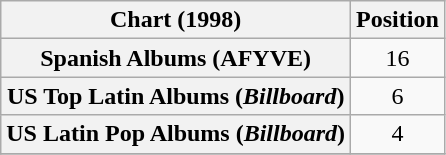<table class="wikitable plainrowheaders sortable">
<tr>
<th align="left">Chart (1998)</th>
<th align="left">Position</th>
</tr>
<tr>
<th scope="row" align="left">Spanish Albums (AFYVE)</th>
<td align="center">16</td>
</tr>
<tr>
<th scope="row" align="left">US Top Latin Albums (<em>Billboard</em>)</th>
<td align="center">6</td>
</tr>
<tr>
<th scope="row" align="left">US Latin Pop Albums (<em>Billboard</em>)</th>
<td align="center">4</td>
</tr>
<tr>
</tr>
</table>
